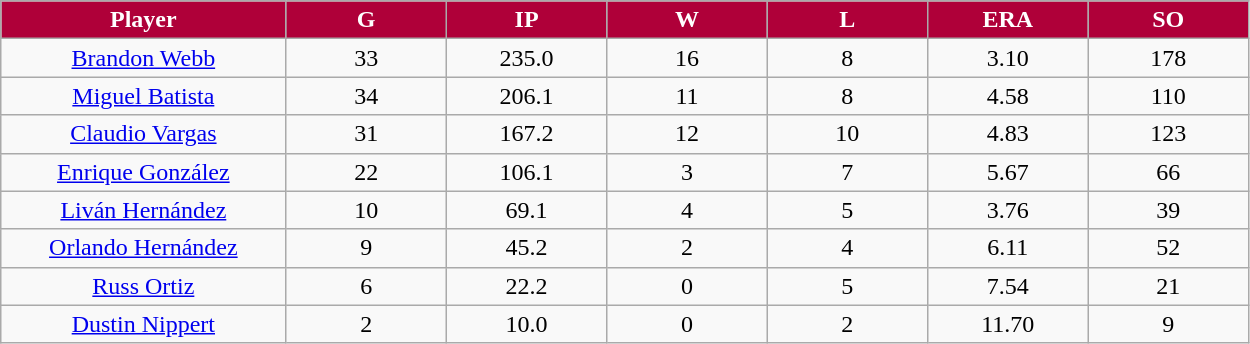<table class="wikitable sortable">
<tr>
<th style="background:#af0039;color:white;" width="16%">Player</th>
<th style="background:#af0039;color:white;" width="9%">G</th>
<th style="background:#af0039;color:white;" width="9%">IP</th>
<th style="background:#af0039;color:white;" width="9%">W</th>
<th style="background:#af0039;color:white;" width="9%">L</th>
<th style="background:#af0039;color:white;" width="9%">ERA</th>
<th style="background:#af0039;color:white;" width="9%">SO</th>
</tr>
<tr align=center>
<td><a href='#'>Brandon Webb</a></td>
<td>33</td>
<td>235.0</td>
<td>16</td>
<td>8</td>
<td>3.10</td>
<td>178</td>
</tr>
<tr align=center>
<td><a href='#'>Miguel Batista</a></td>
<td>34</td>
<td>206.1</td>
<td>11</td>
<td>8</td>
<td>4.58</td>
<td>110</td>
</tr>
<tr align=center>
<td><a href='#'>Claudio Vargas</a></td>
<td>31</td>
<td>167.2</td>
<td>12</td>
<td>10</td>
<td>4.83</td>
<td>123</td>
</tr>
<tr align=center>
<td><a href='#'>Enrique González</a></td>
<td>22</td>
<td>106.1</td>
<td>3</td>
<td>7</td>
<td>5.67</td>
<td>66</td>
</tr>
<tr align=center>
<td><a href='#'>Liván Hernández</a></td>
<td>10</td>
<td>69.1</td>
<td>4</td>
<td>5</td>
<td>3.76</td>
<td>39</td>
</tr>
<tr align=center>
<td><a href='#'>Orlando Hernández</a></td>
<td>9</td>
<td>45.2</td>
<td>2</td>
<td>4</td>
<td>6.11</td>
<td>52</td>
</tr>
<tr align=center>
<td><a href='#'>Russ Ortiz</a></td>
<td>6</td>
<td>22.2</td>
<td>0</td>
<td>5</td>
<td>7.54</td>
<td>21</td>
</tr>
<tr align=center>
<td><a href='#'>Dustin Nippert</a></td>
<td>2</td>
<td>10.0</td>
<td>0</td>
<td>2</td>
<td>11.70</td>
<td>9</td>
</tr>
</table>
